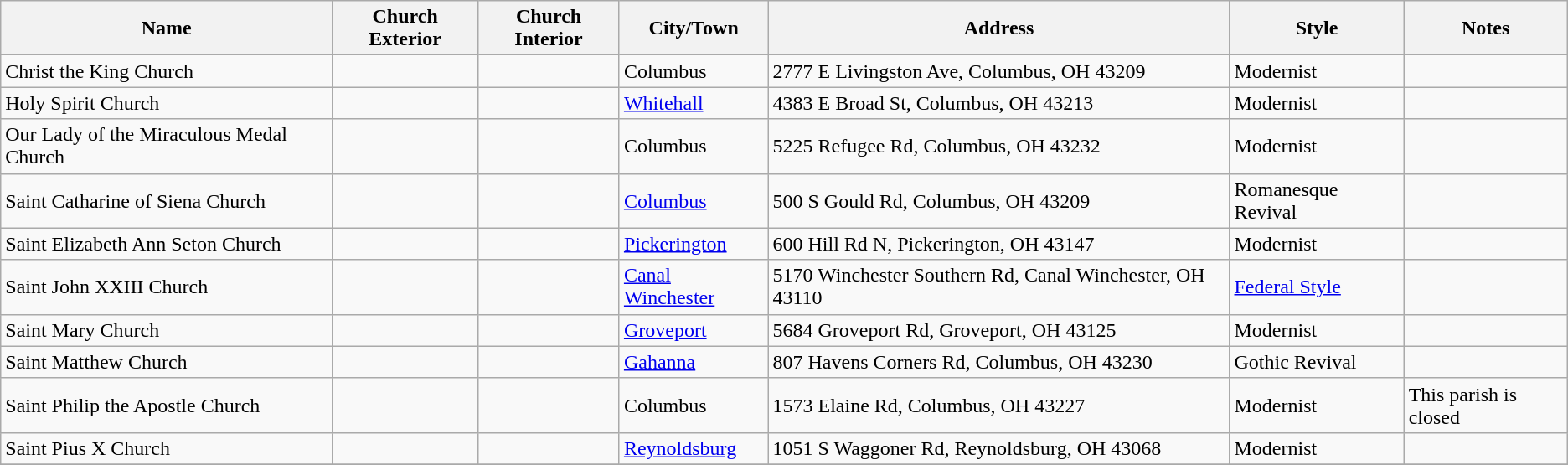<table class="wikitable sortable">
<tr>
<th style="background:light gray; color:black">Name</th>
<th class="unsortable" style="background:light gray; color:black">Church Exterior</th>
<th class="unsortable" style="background:light gray; color:black">Church Interior</th>
<th style="background:light gray; color:black">City/Town</th>
<th class="unsortable" style="background:light gray; color:black">Address</th>
<th style="background:light gray; color:black">Style</th>
<th class="unsortable" style="background:light gray; color:black">Notes</th>
</tr>
<tr>
<td>Christ the King Church</td>
<td></td>
<td></td>
<td>Columbus</td>
<td>2777 E Livingston Ave, Columbus, OH 43209</td>
<td>Modernist</td>
<td></td>
</tr>
<tr>
<td>Holy Spirit Church</td>
<td></td>
<td></td>
<td><a href='#'>Whitehall</a></td>
<td>4383 E Broad St, Columbus, OH 43213</td>
<td>Modernist</td>
<td></td>
</tr>
<tr>
<td>Our Lady of the Miraculous Medal Church</td>
<td></td>
<td></td>
<td>Columbus</td>
<td>5225 Refugee Rd, Columbus, OH 43232</td>
<td>Modernist</td>
<td></td>
</tr>
<tr>
<td>Saint Catharine of Siena Church</td>
<td></td>
<td></td>
<td><a href='#'>Columbus</a></td>
<td>500 S Gould Rd, Columbus, OH 43209</td>
<td>Romanesque Revival</td>
<td></td>
</tr>
<tr>
<td>Saint Elizabeth Ann Seton Church</td>
<td></td>
<td></td>
<td><a href='#'>Pickerington</a></td>
<td>600 Hill Rd N, Pickerington, OH 43147</td>
<td>Modernist</td>
<td></td>
</tr>
<tr>
<td>Saint John XXIII Church</td>
<td></td>
<td></td>
<td><a href='#'>Canal Winchester</a></td>
<td>5170 Winchester Southern Rd, Canal Winchester, OH 43110</td>
<td><a href='#'>Federal Style</a></td>
<td></td>
</tr>
<tr>
<td>Saint Mary Church</td>
<td></td>
<td></td>
<td><a href='#'>Groveport</a></td>
<td>5684 Groveport Rd, Groveport, OH 43125</td>
<td>Modernist</td>
<td></td>
</tr>
<tr>
<td>Saint Matthew Church</td>
<td></td>
<td></td>
<td><a href='#'>Gahanna</a></td>
<td>807 Havens Corners Rd, Columbus, OH 43230</td>
<td>Gothic Revival</td>
<td></td>
</tr>
<tr>
<td>Saint Philip the Apostle Church</td>
<td></td>
<td></td>
<td>Columbus</td>
<td>1573 Elaine Rd, Columbus, OH 43227</td>
<td>Modernist</td>
<td>This parish is closed</td>
</tr>
<tr>
<td>Saint Pius X Church</td>
<td></td>
<td></td>
<td><a href='#'>Reynoldsburg</a></td>
<td>1051 S Waggoner Rd, Reynoldsburg, OH 43068</td>
<td>Modernist</td>
<td></td>
</tr>
<tr>
</tr>
</table>
